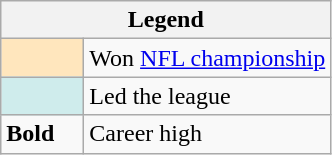<table class="wikitable">
<tr>
<th colspan="2">Legend</th>
</tr>
<tr>
<td style="background:#ffe6bd; width:3em;"></td>
<td>Won <a href='#'>NFL championship</a></td>
</tr>
<tr>
<td style="background:#cfecec; width:3em;"></td>
<td>Led the league</td>
</tr>
<tr>
<td><strong>Bold</strong></td>
<td>Career high</td>
</tr>
</table>
